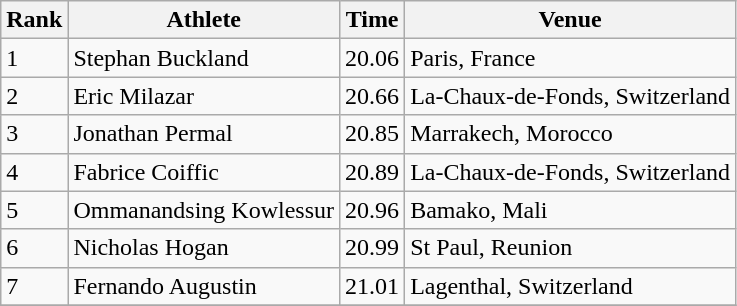<table class="wikitable">
<tr>
<th>Rank</th>
<th>Athlete</th>
<th>Time</th>
<th>Venue</th>
</tr>
<tr>
<td>1</td>
<td>Stephan Buckland</td>
<td>20.06</td>
<td>Paris, France</td>
</tr>
<tr>
<td>2</td>
<td>Eric Milazar</td>
<td>20.66</td>
<td>La-Chaux-de-Fonds, Switzerland</td>
</tr>
<tr>
<td>3</td>
<td>Jonathan Permal</td>
<td>20.85</td>
<td>Marrakech, Morocco</td>
</tr>
<tr>
<td>4</td>
<td>Fabrice Coiffic</td>
<td>20.89</td>
<td>La-Chaux-de-Fonds, Switzerland</td>
</tr>
<tr>
<td>5</td>
<td>Ommanandsing Kowlessur</td>
<td>20.96</td>
<td>Bamako, Mali</td>
</tr>
<tr>
<td>6</td>
<td>Nicholas Hogan</td>
<td>20.99</td>
<td>St Paul, Reunion</td>
</tr>
<tr>
<td>7</td>
<td>Fernando Augustin</td>
<td>21.01</td>
<td>Lagenthal, Switzerland</td>
</tr>
<tr>
</tr>
</table>
